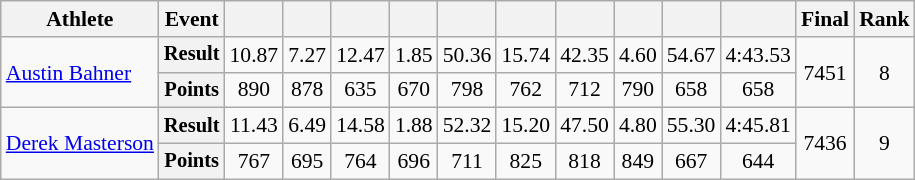<table class=wikitable style="font-size:90%;">
<tr>
<th>Athlete</th>
<th>Event</th>
<th></th>
<th></th>
<th></th>
<th></th>
<th></th>
<th></th>
<th></th>
<th></th>
<th></th>
<th></th>
<th>Final</th>
<th>Rank</th>
</tr>
<tr align=center>
<td align=left rowspan=2><a href='#'>Austin Bahner</a></td>
<th style="font-size:95%">Result</th>
<td>10.87</td>
<td>7.27</td>
<td>12.47</td>
<td>1.85</td>
<td>50.36</td>
<td>15.74</td>
<td>42.35</td>
<td>4.60</td>
<td>54.67</td>
<td>4:43.53</td>
<td rowspan=2>7451</td>
<td rowspan=2>8</td>
</tr>
<tr align=center>
<th style="font-size:95%">Points</th>
<td>890</td>
<td>878</td>
<td>635</td>
<td>670</td>
<td>798</td>
<td>762</td>
<td>712</td>
<td>790</td>
<td>658</td>
<td>658</td>
</tr>
<tr align=center>
<td align=left rowspan=2><a href='#'>Derek Masterson</a></td>
<th style="font-size:95%">Result</th>
<td>11.43</td>
<td>6.49</td>
<td>14.58</td>
<td>1.88</td>
<td>52.32</td>
<td>15.20</td>
<td>47.50</td>
<td>4.80</td>
<td>55.30</td>
<td>4:45.81</td>
<td rowspan=2>7436</td>
<td rowspan=2>9</td>
</tr>
<tr align=center>
<th style="font-size:95%">Points</th>
<td>767</td>
<td>695</td>
<td>764</td>
<td>696</td>
<td>711</td>
<td>825</td>
<td>818</td>
<td>849</td>
<td>667</td>
<td>644</td>
</tr>
</table>
